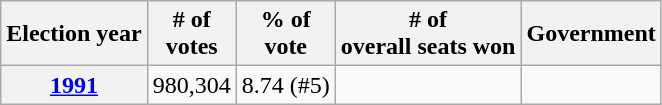<table class=wikitable>
<tr>
<th>Election year</th>
<th># of<br>votes</th>
<th>% of<br>vote</th>
<th># of<br>overall seats won</th>
<th>Government</th>
</tr>
<tr>
<th><a href='#'>1991</a></th>
<td>980,304</td>
<td>8.74 (#5)</td>
<td></td>
<td></td>
</tr>
</table>
